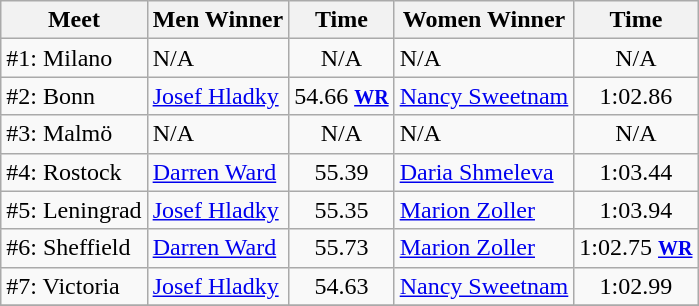<table class=wikitable>
<tr>
<th>Meet</th>
<th>Men Winner</th>
<th>Time</th>
<th>Women Winner</th>
<th>Time</th>
</tr>
<tr>
<td>#1: Milano</td>
<td>N/A</td>
<td align=center>N/A</td>
<td>N/A</td>
<td align=center>N/A</td>
</tr>
<tr>
<td>#2: Bonn</td>
<td> <a href='#'>Josef Hladky</a></td>
<td align=center>54.66 <small><a href='#'><strong>WR</strong></a></small></td>
<td> <a href='#'>Nancy Sweetnam</a></td>
<td align=center>1:02.86</td>
</tr>
<tr>
<td>#3: Malmö</td>
<td>N/A</td>
<td align=center>N/A</td>
<td>N/A</td>
<td align=center>N/A</td>
</tr>
<tr>
<td>#4: Rostock</td>
<td> <a href='#'>Darren Ward</a></td>
<td align=center>55.39</td>
<td> <a href='#'>Daria Shmeleva</a></td>
<td align=center>1:03.44</td>
</tr>
<tr>
<td>#5: Leningrad</td>
<td> <a href='#'>Josef Hladky</a></td>
<td align=center>55.35</td>
<td> <a href='#'>Marion Zoller</a></td>
<td align=center>1:03.94</td>
</tr>
<tr>
<td>#6: Sheffield</td>
<td> <a href='#'>Darren Ward</a></td>
<td align=center>55.73</td>
<td> <a href='#'>Marion Zoller</a></td>
<td align=center>1:02.75 <small><a href='#'><strong>WR</strong></a></small></td>
</tr>
<tr>
<td>#7: Victoria</td>
<td> <a href='#'>Josef Hladky</a></td>
<td align=center>54.63</td>
<td> <a href='#'>Nancy Sweetnam</a></td>
<td align=center>1:02.99</td>
</tr>
<tr>
</tr>
</table>
